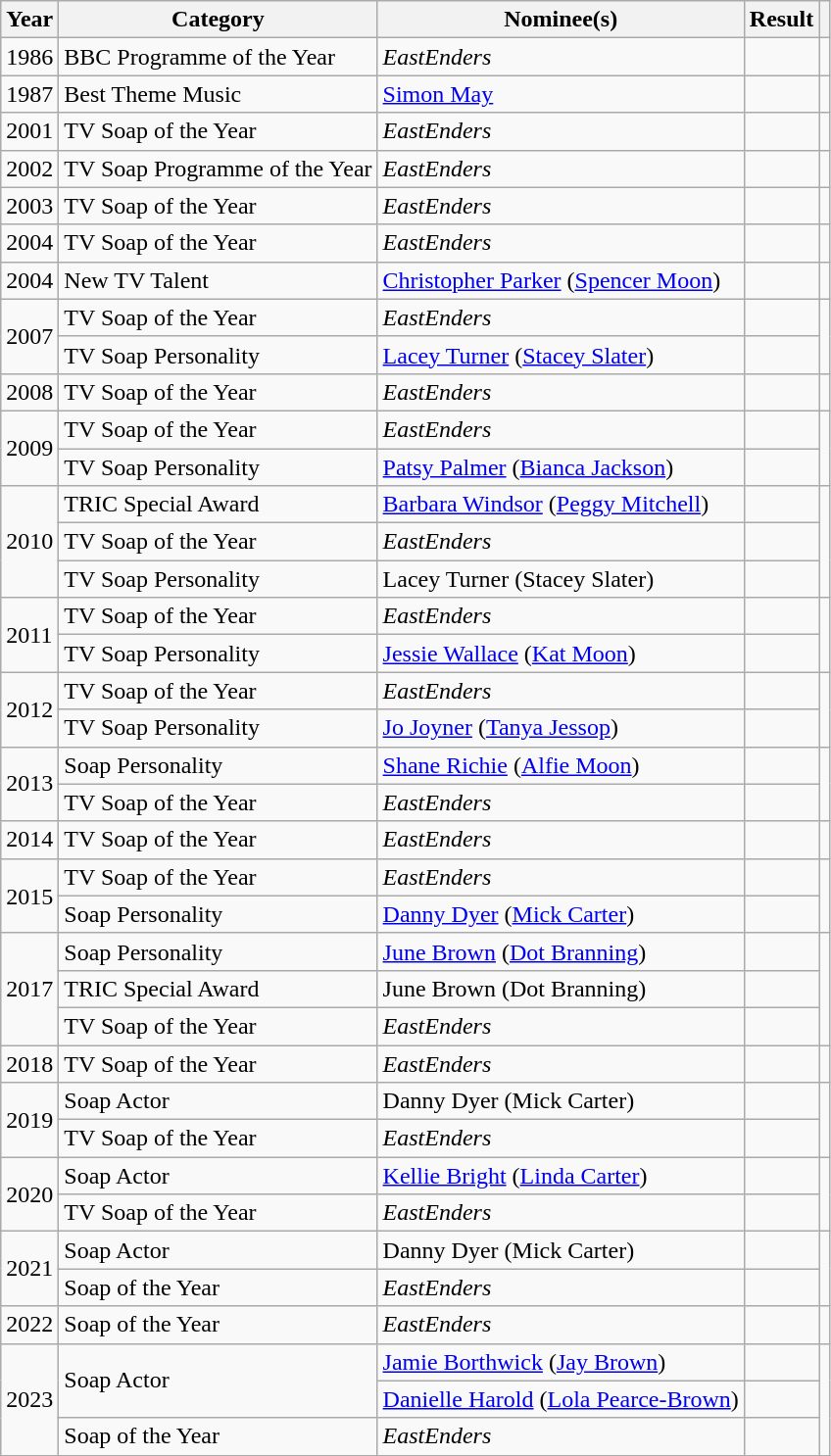<table class="wikitable">
<tr>
<th>Year</th>
<th>Category</th>
<th>Nominee(s)</th>
<th>Result</th>
<th></th>
</tr>
<tr>
<td>1986</td>
<td>BBC Programme of the Year</td>
<td><em>EastEnders</em></td>
<td></td>
<td align="center"></td>
</tr>
<tr>
<td>1987</td>
<td>Best Theme Music</td>
<td><a href='#'>Simon May</a></td>
<td></td>
<td align="center"></td>
</tr>
<tr>
<td>2001</td>
<td>TV Soap of the Year</td>
<td><em>EastEnders</em></td>
<td></td>
<td align="center"></td>
</tr>
<tr>
<td>2002</td>
<td>TV Soap Programme of the Year</td>
<td><em>EastEnders</em></td>
<td></td>
<td align="center"></td>
</tr>
<tr>
<td>2003</td>
<td>TV Soap of the Year</td>
<td><em>EastEnders</em></td>
<td></td>
<td align="center"></td>
</tr>
<tr>
<td>2004</td>
<td>TV Soap of the Year</td>
<td><em>EastEnders</em></td>
<td></td>
<td align="center"></td>
</tr>
<tr>
<td>2004</td>
<td>New TV Talent</td>
<td><a href='#'>Christopher Parker</a> (<a href='#'>Spencer Moon</a>)</td>
<td></td>
<td align="center"></td>
</tr>
<tr>
<td rowspan=2>2007</td>
<td>TV Soap of the Year</td>
<td><em>EastEnders</em></td>
<td></td>
<td rowspan="2" align="center"><br></td>
</tr>
<tr>
<td>TV Soap Personality</td>
<td><a href='#'>Lacey Turner</a> (<a href='#'>Stacey Slater</a>)</td>
<td></td>
</tr>
<tr>
<td>2008</td>
<td>TV Soap of the Year</td>
<td><em>EastEnders</em></td>
<td></td>
<td align="center"></td>
</tr>
<tr>
<td rowspan=2>2009</td>
<td>TV Soap of the Year</td>
<td><em>EastEnders</em></td>
<td></td>
<td rowspan="2" align="center"><br></td>
</tr>
<tr>
<td>TV Soap Personality</td>
<td><a href='#'>Patsy Palmer</a> (<a href='#'>Bianca Jackson</a>)</td>
<td></td>
</tr>
<tr>
<td rowspan=3>2010</td>
<td>TRIC Special Award</td>
<td><a href='#'>Barbara Windsor</a> (<a href='#'>Peggy Mitchell</a>)</td>
<td></td>
<td rowspan="3" align="center"><br><br><br></td>
</tr>
<tr>
<td>TV Soap of the Year</td>
<td><em>EastEnders</em></td>
<td></td>
</tr>
<tr>
<td>TV Soap Personality</td>
<td>Lacey Turner (Stacey Slater)</td>
<td></td>
</tr>
<tr>
<td rowspan="2">2011</td>
<td>TV Soap of the Year</td>
<td><em>EastEnders</em></td>
<td></td>
<td rowspan="2" align="center"><br></td>
</tr>
<tr>
<td>TV Soap Personality</td>
<td><a href='#'>Jessie Wallace</a> (<a href='#'>Kat Moon</a>)</td>
<td></td>
</tr>
<tr>
<td rowspan="2">2012</td>
<td>TV Soap of the Year</td>
<td><em>EastEnders</em></td>
<td></td>
<td rowspan="2" align="center"><br></td>
</tr>
<tr>
<td>TV Soap Personality</td>
<td><a href='#'>Jo Joyner</a> (<a href='#'>Tanya Jessop</a>)</td>
<td></td>
</tr>
<tr>
<td rowspan="2">2013</td>
<td>Soap Personality</td>
<td><a href='#'>Shane Richie</a> (<a href='#'>Alfie Moon</a>)</td>
<td></td>
<td rowspan="2" align="center"><br></td>
</tr>
<tr>
<td>TV Soap of the Year</td>
<td><em>EastEnders</em></td>
<td></td>
</tr>
<tr>
<td>2014</td>
<td>TV Soap of the Year</td>
<td><em>EastEnders</em></td>
<td></td>
<td align="center"></td>
</tr>
<tr>
<td rowspan="2">2015</td>
<td>TV Soap of the Year</td>
<td><em>EastEnders</em></td>
<td></td>
<td rowspan="2" align="center"></td>
</tr>
<tr>
<td>Soap Personality</td>
<td><a href='#'>Danny Dyer</a> (<a href='#'>Mick Carter</a>)</td>
<td></td>
</tr>
<tr>
<td rowspan="3">2017</td>
<td>Soap Personality</td>
<td><a href='#'>June Brown</a> (<a href='#'>Dot Branning</a>)</td>
<td></td>
<td rowspan="3" align="center"><br></td>
</tr>
<tr>
<td>TRIC Special Award</td>
<td>June Brown (Dot Branning)</td>
<td></td>
</tr>
<tr>
<td>TV Soap of the Year</td>
<td><em>EastEnders</em></td>
<td></td>
</tr>
<tr>
<td>2018</td>
<td>TV Soap of the Year</td>
<td><em>EastEnders</em></td>
<td></td>
<td align="center"></td>
</tr>
<tr>
<td rowspan="2">2019</td>
<td>Soap Actor</td>
<td>Danny Dyer (Mick Carter)</td>
<td></td>
<td rowspan="2" align="center"></td>
</tr>
<tr>
<td>TV Soap of the Year</td>
<td><em>EastEnders</em></td>
<td></td>
</tr>
<tr>
<td rowspan="2">2020</td>
<td>Soap Actor</td>
<td><a href='#'>Kellie Bright</a> (<a href='#'>Linda Carter</a>)</td>
<td></td>
<td rowspan="2" align="center"></td>
</tr>
<tr>
<td>TV Soap of the Year</td>
<td><em>EastEnders</em></td>
<td></td>
</tr>
<tr>
<td rowspan="2">2021</td>
<td>Soap Actor</td>
<td>Danny Dyer (Mick Carter)</td>
<td></td>
<td rowspan="2" align="center"></td>
</tr>
<tr>
<td>Soap of the Year</td>
<td><em>EastEnders</em></td>
<td></td>
</tr>
<tr>
<td>2022</td>
<td>Soap of the Year</td>
<td><em>EastEnders</em></td>
<td></td>
<td align="center"></td>
</tr>
<tr>
<td rowspan="3">2023</td>
<td rowspan="2">Soap Actor</td>
<td><a href='#'>Jamie Borthwick</a> (<a href='#'>Jay Brown</a>)</td>
<td></td>
<td rowspan="3" align="center"></td>
</tr>
<tr>
<td><a href='#'>Danielle Harold</a> (<a href='#'>Lola Pearce-Brown</a>)</td>
<td></td>
</tr>
<tr>
<td>Soap of the Year</td>
<td><em>EastEnders</em></td>
<td></td>
</tr>
</table>
